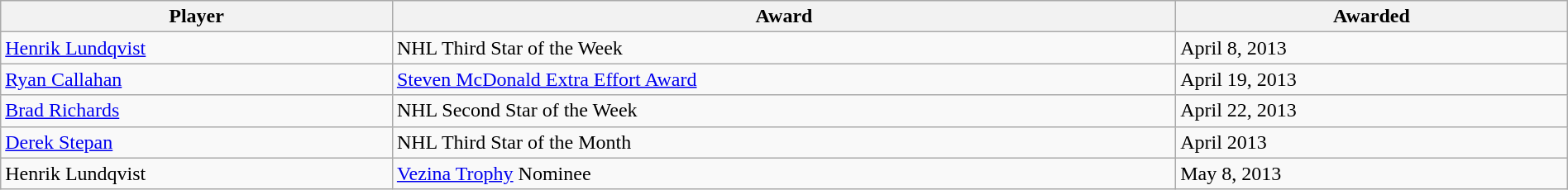<table class="wikitable"  style="width:100%;">
<tr>
<th style="width:25%;">Player</th>
<th style="width:50%;">Award</th>
<th style="width:25%;" data-sort-type="date">Awarded</th>
</tr>
<tr>
<td><a href='#'>Henrik Lundqvist</a></td>
<td>NHL Third Star of the Week</td>
<td>April 8, 2013</td>
</tr>
<tr>
<td><a href='#'>Ryan Callahan</a></td>
<td><a href='#'>Steven McDonald Extra Effort Award</a></td>
<td>April 19, 2013</td>
</tr>
<tr>
<td><a href='#'>Brad Richards</a></td>
<td>NHL Second Star of the Week</td>
<td>April 22, 2013</td>
</tr>
<tr>
<td><a href='#'>Derek Stepan</a></td>
<td>NHL Third Star of the Month</td>
<td>April 2013</td>
</tr>
<tr>
<td>Henrik Lundqvist</td>
<td><a href='#'>Vezina Trophy</a> Nominee</td>
<td>May 8, 2013</td>
</tr>
</table>
